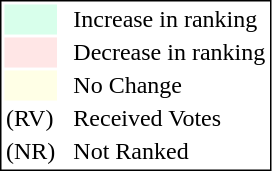<table style="border:1px solid black;">
<tr>
<td style="background:#D8FFEB; width:20px;"></td>
<td> </td>
<td>Increase in ranking</td>
</tr>
<tr>
<td style="background:#FFE6E6; width:20px;"></td>
<td> </td>
<td>Decrease in ranking</td>
</tr>
<tr>
<td style="background:#FFFFE6; width:20px;"></td>
<td> </td>
<td>No Change</td>
</tr>
<tr>
<td>(RV)</td>
<td> </td>
<td>Received Votes</td>
</tr>
<tr>
<td>(NR)</td>
<td> </td>
<td>Not Ranked</td>
</tr>
</table>
